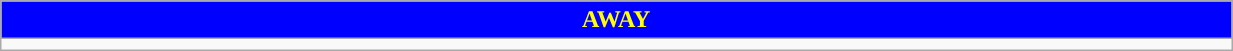<table class="wikitable collapsible collapsed" style="width:65%">
<tr>
<th colspan=5 ! style="color:yellow; background:blue">AWAY</th>
</tr>
<tr>
<td></td>
</tr>
</table>
